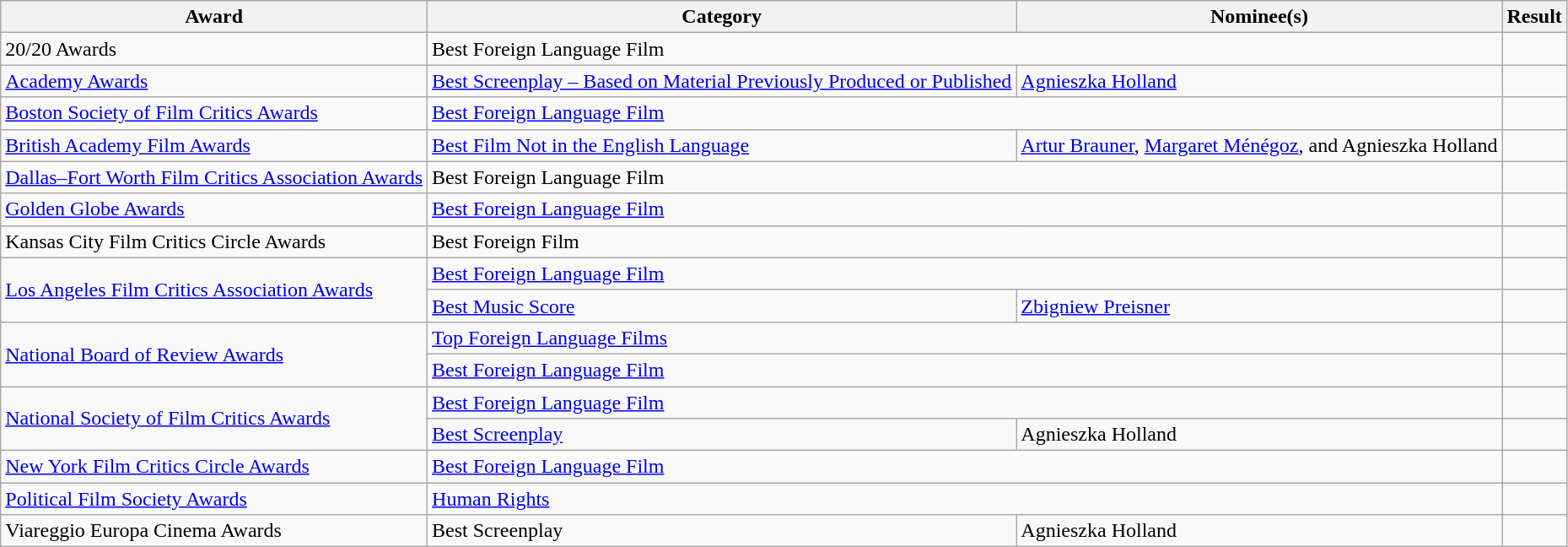<table class="wikitable plainrowheaders">
<tr>
<th>Award</th>
<th>Category</th>
<th>Nominee(s)</th>
<th>Result</th>
</tr>
<tr>
<td>20/20 Awards</td>
<td colspan="2">Best Foreign Language Film</td>
<td></td>
</tr>
<tr>
<td><a href='#'>Academy Awards</a></td>
<td><a href='#'>Best Screenplay – Based on Material Previously Produced or Published</a></td>
<td><a href='#'>Agnieszka Holland</a></td>
<td></td>
</tr>
<tr>
<td><a href='#'>Boston Society of Film Critics Awards</a></td>
<td colspan="2"><a href='#'>Best Foreign Language Film</a></td>
<td></td>
</tr>
<tr>
<td><a href='#'>British Academy Film Awards</a></td>
<td><a href='#'>Best Film Not in the English Language</a></td>
<td><a href='#'>Artur Brauner</a>, <a href='#'>Margaret Ménégoz</a>, and Agnieszka Holland</td>
<td></td>
</tr>
<tr>
<td><a href='#'>Dallas–Fort Worth Film Critics Association Awards</a></td>
<td colspan="2">Best Foreign Language Film</td>
<td></td>
</tr>
<tr>
<td><a href='#'>Golden Globe Awards</a></td>
<td colspan="2"><a href='#'>Best Foreign Language Film</a></td>
<td></td>
</tr>
<tr>
<td>Kansas City Film Critics Circle Awards</td>
<td colspan="2">Best Foreign Film</td>
<td></td>
</tr>
<tr>
<td rowspan="2"><a href='#'>Los Angeles Film Critics Association Awards</a></td>
<td colspan="2"><a href='#'>Best Foreign Language Film</a></td>
<td></td>
</tr>
<tr>
<td><a href='#'>Best Music Score</a></td>
<td><a href='#'>Zbigniew Preisner</a></td>
<td></td>
</tr>
<tr>
<td rowspan="2"><a href='#'>National Board of Review Awards</a></td>
<td colspan="2"><a href='#'>Top Foreign Language Films</a></td>
<td></td>
</tr>
<tr>
<td colspan="2"><a href='#'>Best Foreign Language Film</a></td>
<td></td>
</tr>
<tr>
<td rowspan="2"><a href='#'>National Society of Film Critics Awards</a></td>
<td colspan="2"><a href='#'>Best Foreign Language Film</a></td>
<td></td>
</tr>
<tr>
<td><a href='#'>Best Screenplay</a></td>
<td>Agnieszka Holland</td>
<td></td>
</tr>
<tr>
<td><a href='#'>New York Film Critics Circle Awards</a></td>
<td colspan="2"><a href='#'>Best Foreign Language Film</a></td>
<td></td>
</tr>
<tr>
<td><a href='#'>Political Film Society Awards</a></td>
<td colspan="2"><a href='#'>Human Rights</a></td>
<td></td>
</tr>
<tr>
<td>Viareggio Europa Cinema Awards</td>
<td>Best Screenplay</td>
<td>Agnieszka Holland</td>
<td></td>
</tr>
</table>
